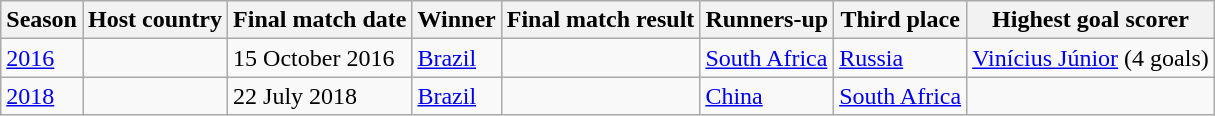<table class="wikitable sortable">
<tr>
<th scope="col">Season</th>
<th scope="col">Host country</th>
<th scope="col">Final match date</th>
<th scope="col">Winner</th>
<th scope="col">Final match result</th>
<th scope="col">Runners-up</th>
<th scope="col">Third place</th>
<th scope="col">Highest goal scorer</th>
</tr>
<tr>
<td><a href='#'>2016</a></td>
<td></td>
<td>15 October 2016</td>
<td> <a href='#'>Brazil</a></td>
<td></td>
<td> <a href='#'>South Africa</a></td>
<td> <a href='#'>Russia</a></td>
<td> <a href='#'>Vinícius Júnior</a> (4 goals)</td>
</tr>
<tr>
<td><a href='#'>2018</a></td>
<td></td>
<td>22 July 2018</td>
<td> <a href='#'>Brazil</a></td>
<td></td>
<td> <a href='#'>China</a></td>
<td> <a href='#'>South Africa</a></td>
<td></td>
</tr>
</table>
